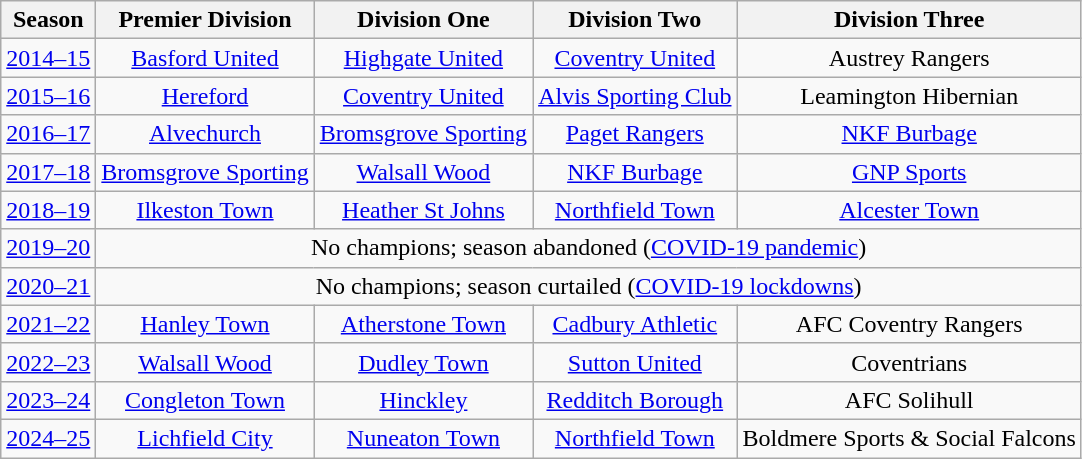<table class="wikitable" style="text-align: center">
<tr>
<th>Season</th>
<th>Premier Division</th>
<th>Division One</th>
<th>Division Two</th>
<th>Division Three</th>
</tr>
<tr>
<td align=right><a href='#'>2014–15</a></td>
<td><a href='#'>Basford United</a></td>
<td><a href='#'>Highgate United</a></td>
<td><a href='#'>Coventry United</a></td>
<td>Austrey Rangers</td>
</tr>
<tr>
<td><a href='#'>2015–16</a></td>
<td><a href='#'>Hereford</a></td>
<td><a href='#'>Coventry United</a></td>
<td><a href='#'>Alvis Sporting Club</a></td>
<td>Leamington Hibernian</td>
</tr>
<tr>
<td><a href='#'>2016–17</a></td>
<td><a href='#'>Alvechurch</a></td>
<td><a href='#'>Bromsgrove Sporting</a></td>
<td><a href='#'>Paget Rangers</a></td>
<td><a href='#'>NKF Burbage</a></td>
</tr>
<tr>
<td><a href='#'>2017–18</a></td>
<td><a href='#'>Bromsgrove Sporting</a></td>
<td><a href='#'>Walsall Wood</a></td>
<td><a href='#'>NKF Burbage</a></td>
<td><a href='#'>GNP Sports</a></td>
</tr>
<tr>
<td><a href='#'>2018–19</a></td>
<td><a href='#'>Ilkeston Town</a></td>
<td><a href='#'>Heather St Johns</a></td>
<td><a href='#'>Northfield Town</a></td>
<td><a href='#'>Alcester Town</a></td>
</tr>
<tr>
<td><a href='#'>2019–20</a></td>
<td colspan=4>No champions; season abandoned (<a href='#'>COVID-19 pandemic</a>)</td>
</tr>
<tr>
<td><a href='#'>2020–21</a></td>
<td colspan=4>No champions; season curtailed (<a href='#'>COVID-19 lockdowns</a>)</td>
</tr>
<tr>
<td><a href='#'>2021–22</a></td>
<td><a href='#'>Hanley Town</a></td>
<td><a href='#'>Atherstone Town</a></td>
<td><a href='#'>Cadbury Athletic</a></td>
<td>AFC Coventry Rangers</td>
</tr>
<tr>
<td><a href='#'>2022–23</a></td>
<td><a href='#'>Walsall Wood</a></td>
<td><a href='#'>Dudley Town</a></td>
<td><a href='#'>Sutton United</a></td>
<td>Coventrians</td>
</tr>
<tr>
<td><a href='#'>2023–24</a></td>
<td><a href='#'>Congleton Town</a></td>
<td><a href='#'>Hinckley</a></td>
<td><a href='#'>Redditch Borough</a></td>
<td>AFC Solihull</td>
</tr>
<tr>
<td><a href='#'>2024–25</a></td>
<td><a href='#'>Lichfield City</a></td>
<td><a href='#'>Nuneaton Town</a></td>
<td><a href='#'>Northfield Town</a></td>
<td>Boldmere Sports & Social Falcons</td>
</tr>
</table>
